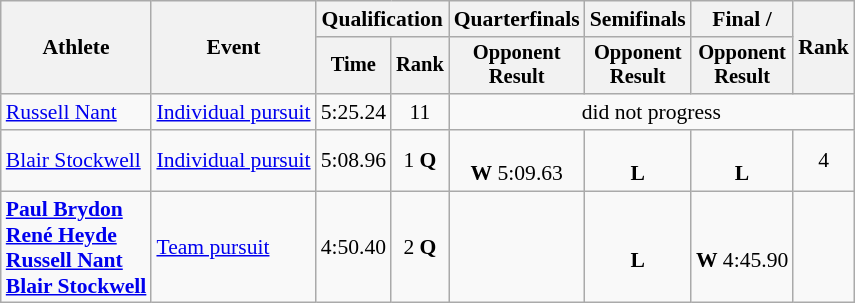<table class="wikitable" style="font-size:90%;text-align:center;">
<tr>
<th rowspan=2>Athlete</th>
<th rowspan=2>Event</th>
<th colspan=2>Qualification</th>
<th>Quarterfinals</th>
<th>Semifinals</th>
<th>Final / </th>
<th rowspan=2>Rank</th>
</tr>
<tr style="font-size:95%">
<th>Time</th>
<th>Rank</th>
<th>Opponent<br>Result</th>
<th>Opponent<br>Result</th>
<th>Opponent<br>Result</th>
</tr>
<tr>
<td style="text-align:left;"><a href='#'>Russell Nant</a></td>
<td style="text-align:left;"><a href='#'>Individual pursuit</a></td>
<td>5:25.24</td>
<td>11</td>
<td colspan=4>did not progress</td>
</tr>
<tr>
<td style="text-align:left;"><a href='#'>Blair Stockwell</a></td>
<td style="text-align:left;"><a href='#'>Individual pursuit</a></td>
<td>5:08.96</td>
<td>1 <strong>Q</strong></td>
<td><br><strong>W</strong> 5:09.63</td>
<td><br><strong>L</strong></td>
<td><br><strong>L</strong></td>
<td>4</td>
</tr>
<tr>
<td style="text-align:left;"><strong><a href='#'>Paul Brydon</a><br><a href='#'>René Heyde</a><br><a href='#'>Russell Nant</a><br><a href='#'>Blair Stockwell</a></strong></td>
<td style="text-align:left;"><a href='#'>Team pursuit</a></td>
<td>4:50.40</td>
<td>2 <strong>Q</strong></td>
<td></td>
<td><br><strong>L</strong></td>
<td><br><strong>W</strong> 4:45.90</td>
<td></td>
</tr>
</table>
